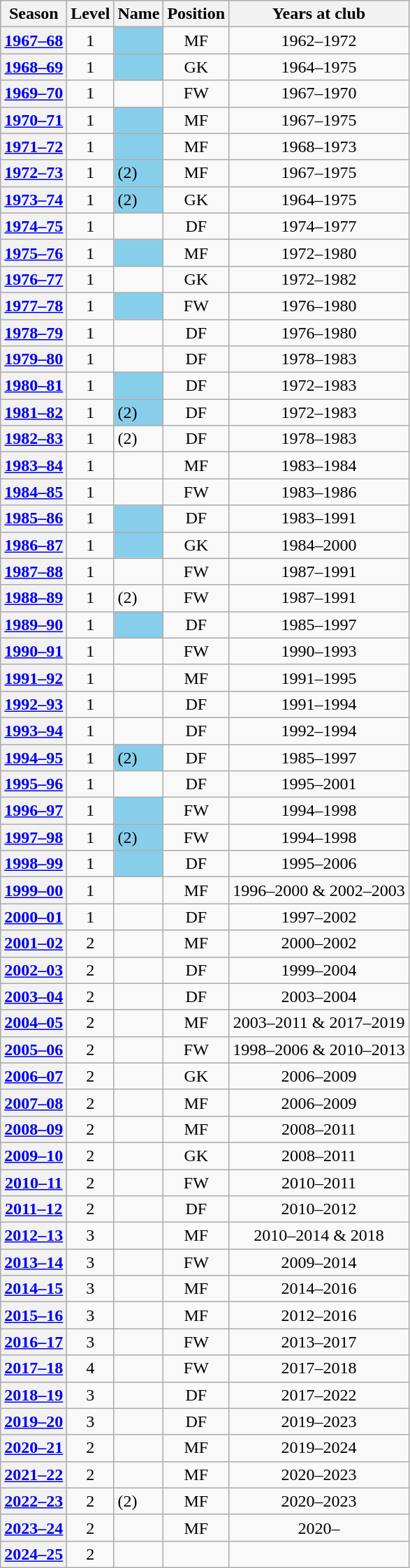<table class="wikitable sortable" style="text-align: center;">
<tr>
<th>Season</th>
<th>Level</th>
<th>Name</th>
<th>Position</th>
<th>Years at club</th>
</tr>
<tr>
<th><a href='#'>1967–68</a></th>
<td>1</td>
<td align="left" style="background:skyblue"> </td>
<td>MF</td>
<td>1962–1972</td>
</tr>
<tr>
<th><a href='#'>1968–69</a></th>
<td>1</td>
<td align="left" style="background:skyblue"> </td>
<td>GK</td>
<td>1964–1975</td>
</tr>
<tr>
<th><a href='#'>1969–70</a></th>
<td>1</td>
<td align="left"> </td>
<td>FW</td>
<td>1967–1970</td>
</tr>
<tr>
<th><a href='#'>1970–71</a></th>
<td>1</td>
<td align="left" style="background:skyblue"> </td>
<td>MF</td>
<td>1967–1975</td>
</tr>
<tr>
<th><a href='#'>1971–72</a></th>
<td>1</td>
<td align="left" style="background:skyblue"> </td>
<td>MF</td>
<td>1968–1973</td>
</tr>
<tr>
<th><a href='#'>1972–73</a></th>
<td>1</td>
<td align="left" style="background:skyblue">  (2)</td>
<td>MF</td>
<td>1967–1975</td>
</tr>
<tr>
<th><a href='#'>1973–74</a></th>
<td>1</td>
<td align="left" style="background:skyblue">  (2)</td>
<td>GK</td>
<td>1964–1975</td>
</tr>
<tr>
<th><a href='#'>1974–75</a></th>
<td>1</td>
<td align="left"> </td>
<td>DF</td>
<td>1974–1977</td>
</tr>
<tr>
<th><a href='#'>1975–76</a></th>
<td>1</td>
<td align="left" style="background:skyblue"> </td>
<td>MF</td>
<td>1972–1980</td>
</tr>
<tr>
<th><a href='#'>1976–77</a></th>
<td>1</td>
<td align="left"> </td>
<td>GK</td>
<td>1972–1982</td>
</tr>
<tr>
<th><a href='#'>1977–78</a></th>
<td>1</td>
<td align="left" style="background:skyblue"> </td>
<td>FW</td>
<td>1976–1980</td>
</tr>
<tr>
<th><a href='#'>1978–79</a></th>
<td>1</td>
<td align="left"> </td>
<td>DF</td>
<td>1976–1980</td>
</tr>
<tr>
<th><a href='#'>1979–80</a></th>
<td>1</td>
<td align="left"> </td>
<td>DF</td>
<td>1978–1983</td>
</tr>
<tr>
<th><a href='#'>1980–81</a></th>
<td>1</td>
<td align="left" style="background:skyblue"> </td>
<td>DF</td>
<td>1972–1983</td>
</tr>
<tr>
<th><a href='#'>1981–82</a></th>
<td>1</td>
<td align="left" style="background:skyblue">  (2)</td>
<td>DF</td>
<td>1972–1983</td>
</tr>
<tr>
<th><a href='#'>1982–83</a></th>
<td>1</td>
<td align="left">  (2)</td>
<td>DF</td>
<td>1978–1983</td>
</tr>
<tr>
<th><a href='#'>1983–84</a></th>
<td>1</td>
<td align="left"> </td>
<td>MF</td>
<td>1983–1984</td>
</tr>
<tr>
<th><a href='#'>1984–85</a></th>
<td>1</td>
<td align="left"> </td>
<td>FW</td>
<td>1983–1986</td>
</tr>
<tr>
<th><a href='#'>1985–86</a></th>
<td>1</td>
<td align="left" style="background:skyblue"> </td>
<td>DF</td>
<td>1983–1991</td>
</tr>
<tr>
<th><a href='#'>1986–87</a></th>
<td>1</td>
<td align="left" style="background:skyblue"> </td>
<td>GK</td>
<td>1984–2000</td>
</tr>
<tr>
<th><a href='#'>1987–88</a></th>
<td>1</td>
<td align="left"> </td>
<td>FW</td>
<td>1987–1991</td>
</tr>
<tr>
<th><a href='#'>1988–89</a></th>
<td>1</td>
<td align="left">  (2)</td>
<td>FW</td>
<td>1987–1991</td>
</tr>
<tr>
<th><a href='#'>1989–90</a></th>
<td>1</td>
<td align="left" style="background:skyblue"> </td>
<td>DF</td>
<td>1985–1997</td>
</tr>
<tr>
<th><a href='#'>1990–91</a></th>
<td>1</td>
<td align="left"> </td>
<td>FW</td>
<td>1990–1993</td>
</tr>
<tr>
<th><a href='#'>1991–92</a></th>
<td>1</td>
<td align="left"> </td>
<td>MF</td>
<td>1991–1995</td>
</tr>
<tr>
<th><a href='#'>1992–93</a></th>
<td>1</td>
<td align="left"> </td>
<td>DF</td>
<td>1991–1994</td>
</tr>
<tr>
<th><a href='#'>1993–94</a></th>
<td>1</td>
<td align="left"> </td>
<td>DF</td>
<td>1992–1994</td>
</tr>
<tr>
<th><a href='#'>1994–95</a></th>
<td>1</td>
<td align="left" style="background:skyblue">  (2)</td>
<td>DF</td>
<td>1985–1997</td>
</tr>
<tr>
<th><a href='#'>1995–96</a></th>
<td>1</td>
<td align="left"> </td>
<td>DF</td>
<td>1995–2001</td>
</tr>
<tr>
<th><a href='#'>1996–97</a></th>
<td>1</td>
<td align="left" style="background:skyblue"> </td>
<td>FW</td>
<td>1994–1998</td>
</tr>
<tr>
<th><a href='#'>1997–98</a></th>
<td>1</td>
<td align="left" style="background:skyblue">  (2)</td>
<td>FW</td>
<td>1994–1998</td>
</tr>
<tr>
<th><a href='#'>1998–99</a></th>
<td>1</td>
<td align="left" style="background:skyblue"> </td>
<td>DF</td>
<td>1995–2006</td>
</tr>
<tr>
<th><a href='#'>1999–00</a></th>
<td>1</td>
<td align="left"> </td>
<td>MF</td>
<td>1996–2000 & 2002–2003</td>
</tr>
<tr>
<th><a href='#'>2000–01</a></th>
<td>1</td>
<td align="left"> </td>
<td>DF</td>
<td>1997–2002</td>
</tr>
<tr>
<th><a href='#'>2001–02</a></th>
<td>2</td>
<td align="left"> </td>
<td>MF</td>
<td>2000–2002</td>
</tr>
<tr>
<th><a href='#'>2002–03</a></th>
<td>2</td>
<td align="left"> </td>
<td>DF</td>
<td>1999–2004</td>
</tr>
<tr>
<th><a href='#'>2003–04</a></th>
<td>2</td>
<td align="left"> </td>
<td>DF</td>
<td>2003–2004</td>
</tr>
<tr>
<th><a href='#'>2004–05</a></th>
<td>2</td>
<td align="left"> </td>
<td>MF</td>
<td>2003–2011 & 2017–2019</td>
</tr>
<tr>
<th><a href='#'>2005–06</a></th>
<td>2</td>
<td align="left"> </td>
<td>FW</td>
<td>1998–2006 & 2010–2013</td>
</tr>
<tr>
<th><a href='#'>2006–07</a></th>
<td>2</td>
<td align="left"> </td>
<td>GK</td>
<td>2006–2009</td>
</tr>
<tr>
<th><a href='#'>2007–08</a></th>
<td>2</td>
<td align="left"> </td>
<td>MF</td>
<td>2006–2009</td>
</tr>
<tr>
<th><a href='#'>2008–09</a></th>
<td>2</td>
<td align="left"> </td>
<td>MF</td>
<td>2008–2011</td>
</tr>
<tr>
<th><a href='#'>2009–10</a></th>
<td>2</td>
<td align="left"> </td>
<td>GK</td>
<td>2008–2011</td>
</tr>
<tr>
<th><a href='#'>2010–11</a></th>
<td>2</td>
<td align="left"> </td>
<td>FW</td>
<td>2010–2011</td>
</tr>
<tr>
<th><a href='#'>2011–12</a></th>
<td>2</td>
<td align="left"> </td>
<td>DF</td>
<td>2010–2012</td>
</tr>
<tr>
<th><a href='#'>2012–13</a></th>
<td>3</td>
<td align="left"> </td>
<td>MF</td>
<td>2010–2014 & 2018</td>
</tr>
<tr>
<th><a href='#'>2013–14</a></th>
<td>3</td>
<td align="left"> </td>
<td>FW</td>
<td>2009–2014</td>
</tr>
<tr>
<th><a href='#'>2014–15</a></th>
<td>3</td>
<td align="left"> </td>
<td>MF</td>
<td>2014–2016</td>
</tr>
<tr>
<th><a href='#'>2015–16</a></th>
<td>3</td>
<td align="left"> </td>
<td>MF</td>
<td>2012–2016</td>
</tr>
<tr>
<th><a href='#'>2016–17</a></th>
<td>3</td>
<td align="left"> </td>
<td>FW</td>
<td>2013–2017</td>
</tr>
<tr>
<th><a href='#'>2017–18</a></th>
<td>4</td>
<td align="left"> </td>
<td>FW</td>
<td>2017–2018</td>
</tr>
<tr>
<th><a href='#'>2018–19</a></th>
<td>3</td>
<td align="left"> </td>
<td>DF</td>
<td>2017–2022</td>
</tr>
<tr>
<th><a href='#'>2019–20</a></th>
<td>3</td>
<td align="left"> </td>
<td>DF</td>
<td>2019–2023</td>
</tr>
<tr>
<th><a href='#'>2020–21</a></th>
<td>2</td>
<td align="left"> </td>
<td>MF</td>
<td>2019–2024</td>
</tr>
<tr>
<th><a href='#'>2021–22</a></th>
<td>2</td>
<td align="left"> </td>
<td>MF</td>
<td>2020–2023</td>
</tr>
<tr>
<th><a href='#'>2022–23</a></th>
<td>2</td>
<td align="left">  (2)</td>
<td>MF</td>
<td>2020–2023</td>
</tr>
<tr>
<th><a href='#'>2023–24</a></th>
<td>2</td>
<td align="left"> </td>
<td>MF</td>
<td>2020–</td>
</tr>
<tr>
<th><a href='#'>2024–25</a></th>
<td>2</td>
<td align="left"></td>
<td></td>
<td></td>
</tr>
</table>
